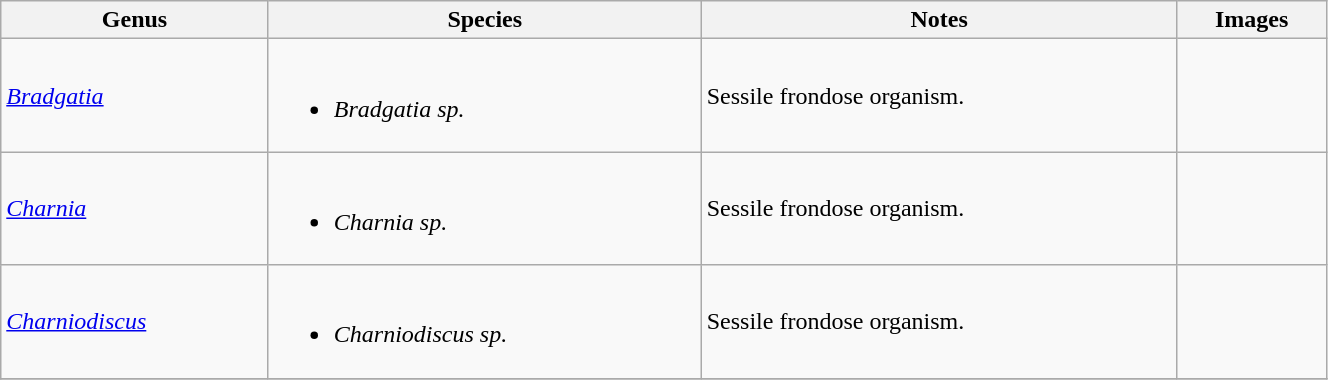<table class="wikitable" style="width:70%;">
<tr>
<th>Genus</th>
<th>Species</th>
<th>Notes</th>
<th>Images</th>
</tr>
<tr>
<td><em><a href='#'>Bradgatia</a></em></td>
<td><br><ul><li><em>Bradgatia sp.</em></li></ul></td>
<td>Sessile frondose organism.</td>
<td></td>
</tr>
<tr>
<td><em><a href='#'>Charnia</a></em></td>
<td><br><ul><li><em>Charnia sp.</em></li></ul></td>
<td>Sessile frondose organism.</td>
<td></td>
</tr>
<tr>
<td><em><a href='#'>Charniodiscus</a></em></td>
<td><br><ul><li><em>Charniodiscus sp.</em></li></ul></td>
<td>Sessile frondose organism.</td>
<td></td>
</tr>
<tr>
</tr>
</table>
